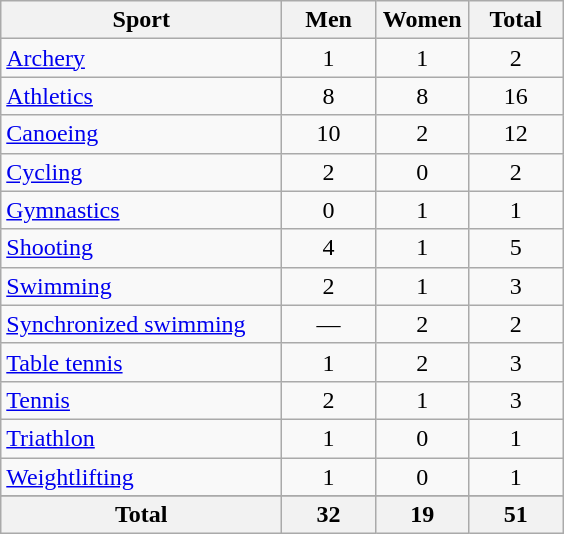<table class="wikitable sortable" style="text-align:center">
<tr>
<th width=180>Sport</th>
<th width=55>Men</th>
<th width=55>Women</th>
<th width=55>Total</th>
</tr>
<tr>
<td align=left><a href='#'>Archery</a></td>
<td>1</td>
<td>1</td>
<td>2</td>
</tr>
<tr>
<td align=left><a href='#'>Athletics</a></td>
<td>8</td>
<td>8</td>
<td>16</td>
</tr>
<tr>
<td align=left><a href='#'>Canoeing</a></td>
<td>10</td>
<td>2</td>
<td>12</td>
</tr>
<tr>
<td align=left><a href='#'>Cycling</a></td>
<td>2</td>
<td>0</td>
<td>2</td>
</tr>
<tr>
<td align=left><a href='#'>Gymnastics</a></td>
<td>0</td>
<td>1</td>
<td>1</td>
</tr>
<tr>
<td align=left><a href='#'>Shooting</a></td>
<td>4</td>
<td>1</td>
<td>5</td>
</tr>
<tr>
<td align=left><a href='#'>Swimming</a></td>
<td>2</td>
<td>1</td>
<td>3</td>
</tr>
<tr>
<td align=left><a href='#'>Synchronized swimming</a></td>
<td>—</td>
<td>2</td>
<td>2</td>
</tr>
<tr>
<td align=left><a href='#'>Table tennis</a></td>
<td>1</td>
<td>2</td>
<td>3</td>
</tr>
<tr>
<td align=left><a href='#'>Tennis</a></td>
<td>2</td>
<td>1</td>
<td>3</td>
</tr>
<tr>
<td align=left><a href='#'>Triathlon</a></td>
<td>1</td>
<td>0</td>
<td>1</td>
</tr>
<tr>
<td align=left><a href='#'>Weightlifting</a></td>
<td>1</td>
<td>0</td>
<td>1</td>
</tr>
<tr>
</tr>
<tr class="sortbottom">
<th>Total</th>
<th>32</th>
<th>19</th>
<th>51</th>
</tr>
</table>
